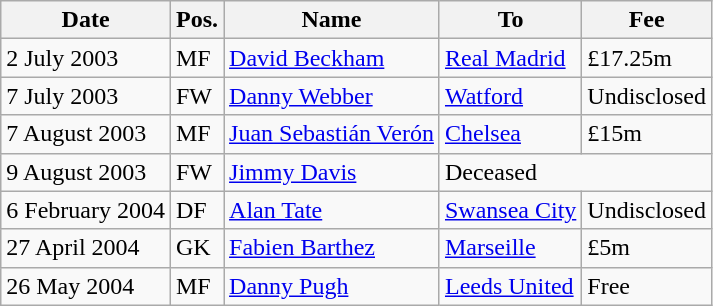<table class="wikitable">
<tr>
<th>Date</th>
<th>Pos.</th>
<th>Name</th>
<th>To</th>
<th>Fee</th>
</tr>
<tr>
<td>2 July 2003</td>
<td>MF</td>
<td> <a href='#'>David Beckham</a></td>
<td> <a href='#'>Real Madrid</a></td>
<td>£17.25m</td>
</tr>
<tr>
<td>7 July 2003</td>
<td>FW</td>
<td> <a href='#'>Danny Webber</a></td>
<td> <a href='#'>Watford</a></td>
<td>Undisclosed</td>
</tr>
<tr>
<td>7 August 2003</td>
<td>MF</td>
<td> <a href='#'>Juan Sebastián Verón</a></td>
<td> <a href='#'>Chelsea</a></td>
<td>£15m</td>
</tr>
<tr>
<td>9 August 2003</td>
<td>FW</td>
<td> <a href='#'>Jimmy Davis</a></td>
<td colspan="2">Deceased</td>
</tr>
<tr>
<td>6 February 2004</td>
<td>DF</td>
<td> <a href='#'>Alan Tate</a></td>
<td> <a href='#'>Swansea City</a></td>
<td>Undisclosed</td>
</tr>
<tr>
<td>27 April 2004</td>
<td>GK</td>
<td> <a href='#'>Fabien Barthez</a></td>
<td> <a href='#'>Marseille</a></td>
<td>£5m</td>
</tr>
<tr>
<td>26 May 2004</td>
<td>MF</td>
<td> <a href='#'>Danny Pugh</a></td>
<td> <a href='#'>Leeds United</a></td>
<td>Free</td>
</tr>
</table>
